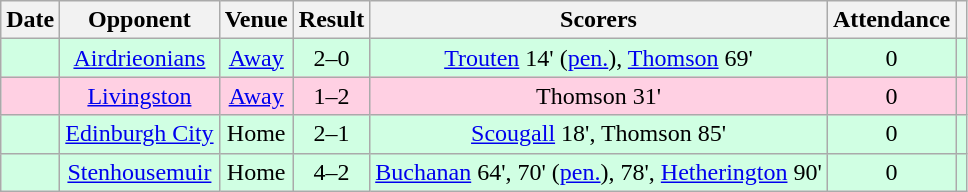<table class="wikitable sortable" style="text-align:center;">
<tr>
<th>Date</th>
<th>Opponent</th>
<th>Venue</th>
<th>Result</th>
<th class=unsortable>Scorers</th>
<th>Attendance</th>
<th></th>
</tr>
<tr style="background-color: #d0ffe3;">
<td></td>
<td><a href='#'>Airdrieonians</a></td>
<td><a href='#'>Away</a></td>
<td>2–0</td>
<td><a href='#'>Trouten</a> 14' (<a href='#'>pen.</a>), <a href='#'>Thomson</a> 69'</td>
<td>0</td>
<td></td>
</tr>
<tr style="background-color: #ffd0e3;">
<td></td>
<td><a href='#'>Livingston</a></td>
<td><a href='#'>Away</a></td>
<td>1–2</td>
<td>Thomson 31'</td>
<td>0</td>
<td></td>
</tr>
<tr style="background-color: #d0ffe3;">
<td></td>
<td><a href='#'>Edinburgh City</a></td>
<td>Home</td>
<td>2–1</td>
<td><a href='#'>Scougall</a> 18', Thomson 85'</td>
<td>0</td>
<td></td>
</tr>
<tr style="background-color: #d0ffe3;">
<td></td>
<td><a href='#'>Stenhousemuir</a></td>
<td>Home</td>
<td>4–2</td>
<td><a href='#'>Buchanan</a> 64', 70' (<a href='#'>pen.</a>), 78', <a href='#'>Hetherington</a> 90'</td>
<td>0</td>
<td></td>
</tr>
</table>
